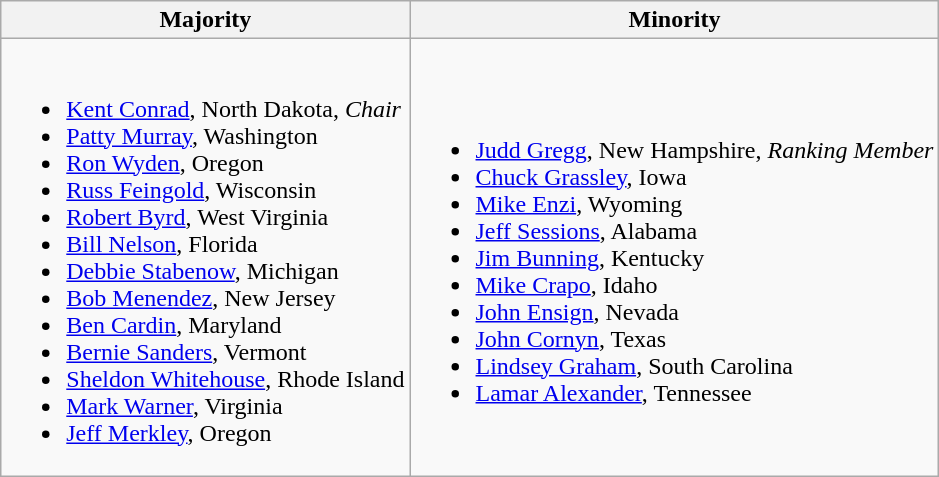<table class="wikitable">
<tr>
<th>Majority</th>
<th>Minority</th>
</tr>
<tr>
<td><br><ul><li><a href='#'>Kent Conrad</a>, North Dakota, <em>Chair</em></li><li><a href='#'>Patty Murray</a>, Washington</li><li><a href='#'>Ron Wyden</a>, Oregon</li><li><a href='#'>Russ Feingold</a>, Wisconsin</li><li><a href='#'>Robert Byrd</a>, West Virginia</li><li><a href='#'>Bill Nelson</a>, Florida</li><li><a href='#'>Debbie Stabenow</a>, Michigan</li><li><a href='#'>Bob Menendez</a>, New Jersey</li><li><a href='#'>Ben Cardin</a>, Maryland</li><li><span><a href='#'>Bernie Sanders</a>, Vermont</span></li><li><a href='#'>Sheldon Whitehouse</a>, Rhode Island</li><li><a href='#'>Mark Warner</a>, Virginia</li><li><a href='#'>Jeff Merkley</a>, Oregon</li></ul></td>
<td><br><ul><li><a href='#'>Judd Gregg</a>, New Hampshire, <em>Ranking Member</em></li><li><a href='#'>Chuck Grassley</a>, Iowa</li><li><a href='#'>Mike Enzi</a>, Wyoming</li><li><a href='#'>Jeff Sessions</a>, Alabama</li><li><a href='#'>Jim Bunning</a>, Kentucky</li><li><a href='#'>Mike Crapo</a>, Idaho</li><li><a href='#'>John Ensign</a>, Nevada</li><li><a href='#'>John Cornyn</a>, Texas</li><li><a href='#'>Lindsey Graham</a>, South Carolina</li><li><a href='#'>Lamar Alexander</a>, Tennessee</li></ul></td>
</tr>
</table>
